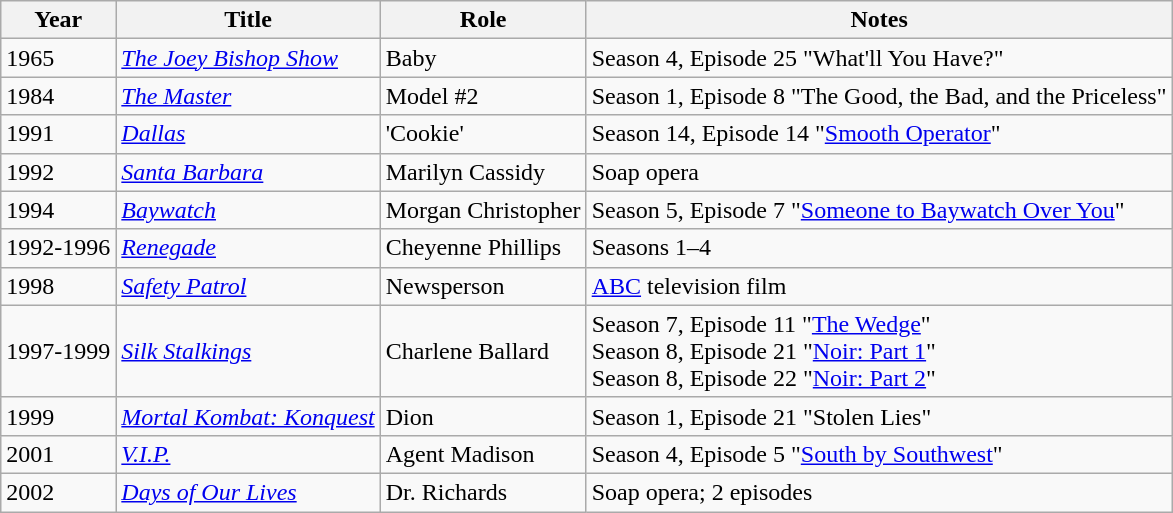<table class="wikitable sortable">
<tr>
<th>Year</th>
<th>Title</th>
<th>Role</th>
<th class="unsortable">Notes</th>
</tr>
<tr>
<td>1965</td>
<td><em><a href='#'>The Joey Bishop Show</a></em></td>
<td>Baby</td>
<td>Season 4, Episode 25 "What'll You Have?"</td>
</tr>
<tr>
<td>1984</td>
<td><em><a href='#'>The Master</a></em></td>
<td>Model #2</td>
<td>Season 1, Episode 8 "The Good, the Bad, and the Priceless"</td>
</tr>
<tr>
<td>1991</td>
<td><em><a href='#'>Dallas</a></em></td>
<td>'Cookie'</td>
<td>Season 14, Episode 14 "<a href='#'>Smooth Operator</a>"</td>
</tr>
<tr>
<td>1992</td>
<td><em><a href='#'>Santa Barbara</a></em></td>
<td>Marilyn Cassidy</td>
<td>Soap opera</td>
</tr>
<tr>
<td>1994</td>
<td><em><a href='#'>Baywatch</a></em></td>
<td>Morgan Christopher</td>
<td>Season 5, Episode 7 "<a href='#'>Someone to Baywatch Over You</a>"</td>
</tr>
<tr>
<td>1992-1996</td>
<td><em><a href='#'>Renegade</a></em></td>
<td>Cheyenne Phillips</td>
<td>Seasons 1–4</td>
</tr>
<tr>
<td>1998</td>
<td><em><a href='#'>Safety Patrol</a></em></td>
<td>Newsperson</td>
<td><a href='#'>ABC</a> television film</td>
</tr>
<tr>
<td>1997-1999</td>
<td><em><a href='#'>Silk Stalkings</a></em></td>
<td>Charlene Ballard</td>
<td>Season 7, Episode 11 "<a href='#'>The Wedge</a>" <br> Season 8, Episode 21 "<a href='#'>Noir: Part 1</a>" <br> Season 8, Episode 22 "<a href='#'>Noir: Part 2</a>"</td>
</tr>
<tr>
<td>1999</td>
<td><em><a href='#'>Mortal Kombat: Konquest</a></em></td>
<td>Dion</td>
<td>Season 1, Episode 21 "Stolen Lies"</td>
</tr>
<tr>
<td>2001</td>
<td><em><a href='#'>V.I.P.</a></em></td>
<td>Agent Madison</td>
<td>Season 4, Episode 5 "<a href='#'>South by Southwest</a>"</td>
</tr>
<tr>
<td>2002</td>
<td><em><a href='#'>Days of Our Lives</a></em></td>
<td>Dr. Richards</td>
<td>Soap opera; 2 episodes</td>
</tr>
</table>
